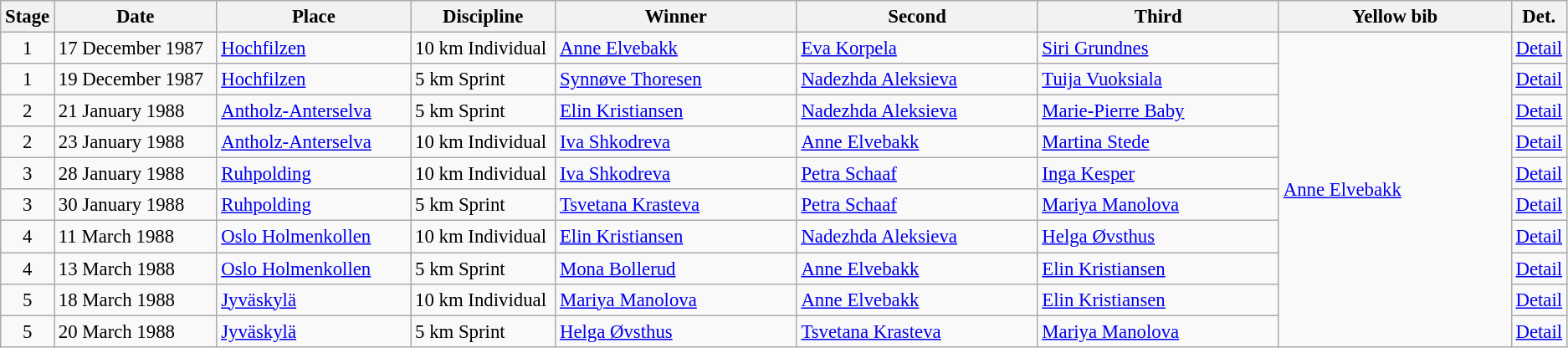<table class="wikitable" style="font-size:95%;">
<tr>
<th width="10">Stage</th>
<th width="125">Date</th>
<th width="150">Place</th>
<th width="110">Discipline</th>
<th width="190">Winner</th>
<th width="190">Second</th>
<th width="190">Third</th>
<th width="183">Yellow bib <br> </th>
<th width="8">Det.</th>
</tr>
<tr>
<td align=center>1</td>
<td>17 December 1987</td>
<td> <a href='#'>Hochfilzen</a></td>
<td>10 km Individual</td>
<td> <a href='#'>Anne Elvebakk</a></td>
<td> <a href='#'>Eva Korpela</a></td>
<td> <a href='#'>Siri Grundnes</a></td>
<td rowspan="10"> <a href='#'>Anne Elvebakk</a></td>
<td><a href='#'>Detail</a></td>
</tr>
<tr>
<td align=center>1</td>
<td>19 December 1987</td>
<td> <a href='#'>Hochfilzen</a></td>
<td>5 km Sprint</td>
<td> <a href='#'>Synnøve Thoresen</a></td>
<td> <a href='#'>Nadezhda Aleksieva</a></td>
<td> <a href='#'>Tuija Vuoksiala</a></td>
<td><a href='#'>Detail</a></td>
</tr>
<tr>
<td align=center>2</td>
<td>21 January 1988</td>
<td> <a href='#'>Antholz-Anterselva</a></td>
<td>5 km Sprint</td>
<td> <a href='#'>Elin Kristiansen</a></td>
<td> <a href='#'>Nadezhda Aleksieva</a></td>
<td> <a href='#'>Marie-Pierre Baby</a></td>
<td><a href='#'>Detail</a></td>
</tr>
<tr>
<td align=center>2</td>
<td>23 January 1988</td>
<td> <a href='#'>Antholz-Anterselva</a></td>
<td>10 km Individual</td>
<td> <a href='#'>Iva Shkodreva</a></td>
<td> <a href='#'>Anne Elvebakk</a></td>
<td> <a href='#'>Martina Stede</a></td>
<td><a href='#'>Detail</a></td>
</tr>
<tr>
<td align=center>3</td>
<td>28 January 1988</td>
<td> <a href='#'>Ruhpolding</a></td>
<td>10 km Individual</td>
<td> <a href='#'>Iva Shkodreva</a></td>
<td> <a href='#'>Petra Schaaf</a></td>
<td> <a href='#'>Inga Kesper</a></td>
<td><a href='#'>Detail</a></td>
</tr>
<tr>
<td align=center>3</td>
<td>30 January 1988</td>
<td> <a href='#'>Ruhpolding</a></td>
<td>5 km Sprint</td>
<td> <a href='#'>Tsvetana Krasteva</a></td>
<td> <a href='#'>Petra Schaaf</a></td>
<td> <a href='#'>Mariya Manolova</a></td>
<td><a href='#'>Detail</a></td>
</tr>
<tr>
<td align=center>4</td>
<td>11 March 1988</td>
<td> <a href='#'>Oslo Holmenkollen</a></td>
<td>10 km Individual</td>
<td> <a href='#'>Elin Kristiansen</a></td>
<td> <a href='#'>Nadezhda Aleksieva</a></td>
<td> <a href='#'>Helga Øvsthus</a></td>
<td><a href='#'>Detail</a></td>
</tr>
<tr>
<td align=center>4</td>
<td>13 March 1988</td>
<td> <a href='#'>Oslo Holmenkollen</a></td>
<td>5 km Sprint</td>
<td> <a href='#'>Mona Bollerud</a></td>
<td> <a href='#'>Anne Elvebakk</a></td>
<td> <a href='#'>Elin Kristiansen</a></td>
<td><a href='#'>Detail</a></td>
</tr>
<tr>
<td align=center>5</td>
<td>18 March 1988</td>
<td> <a href='#'>Jyväskylä</a></td>
<td>10 km Individual</td>
<td> <a href='#'>Mariya Manolova</a></td>
<td> <a href='#'>Anne Elvebakk</a></td>
<td> <a href='#'>Elin Kristiansen</a></td>
<td><a href='#'>Detail</a></td>
</tr>
<tr>
<td align=center>5</td>
<td>20 March 1988</td>
<td> <a href='#'>Jyväskylä</a></td>
<td>5 km Sprint</td>
<td> <a href='#'>Helga Øvsthus</a></td>
<td> <a href='#'>Tsvetana Krasteva</a></td>
<td> <a href='#'>Mariya Manolova</a></td>
<td><a href='#'>Detail</a></td>
</tr>
</table>
